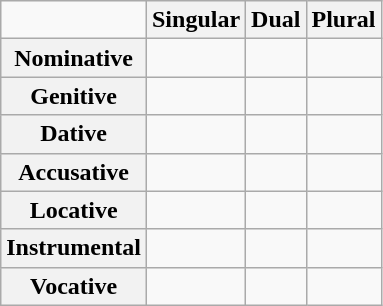<table class="wikitable">
<tr>
<td></td>
<th>Singular</th>
<th>Dual</th>
<th>Plural</th>
</tr>
<tr>
<th>Nominative</th>
<td></td>
<td></td>
<td></td>
</tr>
<tr>
<th>Genitive</th>
<td></td>
<td></td>
<td></td>
</tr>
<tr>
<th>Dative</th>
<td></td>
<td></td>
<td></td>
</tr>
<tr>
<th>Accusative</th>
<td></td>
<td></td>
<td></td>
</tr>
<tr>
<th>Locative</th>
<td></td>
<td></td>
<td></td>
</tr>
<tr>
<th>Instrumental</th>
<td></td>
<td></td>
<td></td>
</tr>
<tr>
<th>Vocative</th>
<td></td>
<td></td>
<td></td>
</tr>
</table>
